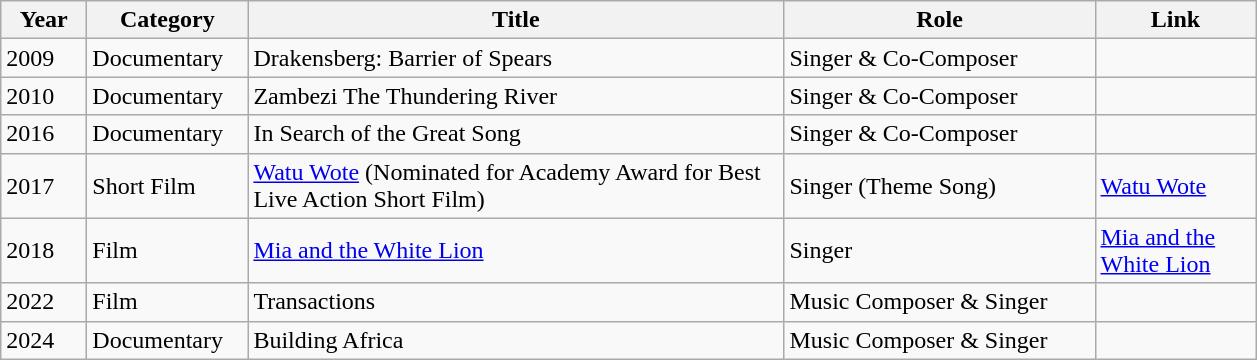<table class="wikitable sortable">
<tr>
<th style="width:50px;">Year</th>
<th style="width:100px;">Category</th>
<th style="width:350px;">Title</th>
<th style="width:200px;">Role</th>
<th style="width:100px;">Link</th>
</tr>
<tr>
<td>2009</td>
<td>Documentary</td>
<td>Drakensberg: Barrier of Spears</td>
<td>Singer & Co-Composer</td>
<td></td>
</tr>
<tr>
<td>2010</td>
<td>Documentary</td>
<td>Zambezi The Thundering River</td>
<td>Singer & Co-Composer</td>
<td></td>
</tr>
<tr>
<td>2016</td>
<td>Documentary</td>
<td>In Search of the Great Song</td>
<td>Singer & Co-Composer</td>
<td></td>
</tr>
<tr>
<td>2017</td>
<td>Short Film</td>
<td><a href='#'>Watu Wote</a> (Nominated for Academy Award for Best Live Action Short Film)</td>
<td>Singer (Theme Song)</td>
<td><a href='#'>Watu Wote</a></td>
</tr>
<tr>
<td>2018</td>
<td>Film</td>
<td><a href='#'>Mia and the White Lion</a></td>
<td>Singer</td>
<td><a href='#'>Mia and the White Lion</a></td>
</tr>
<tr>
<td>2022</td>
<td>Film</td>
<td>Transactions</td>
<td>Music Composer & Singer</td>
<td></td>
</tr>
<tr>
<td>2024</td>
<td>Documentary</td>
<td>Building Africa</td>
<td>Music Composer & Singer</td>
<td></td>
</tr>
</table>
